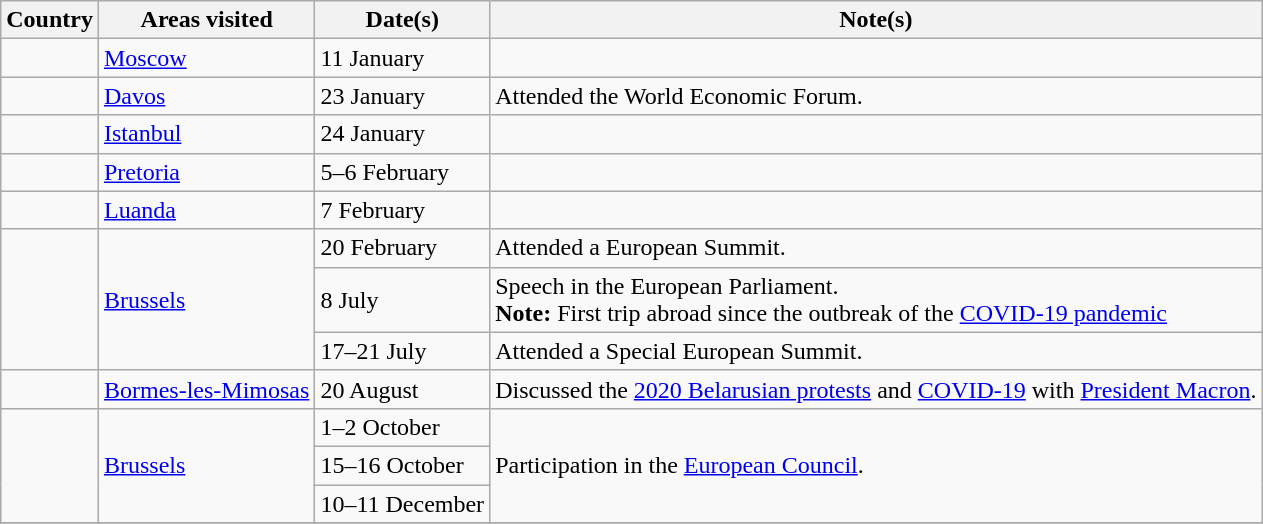<table class="wikitable">
<tr>
<th scope=col>Country</th>
<th scope=col>Areas visited</th>
<th scope=col>Date(s)</th>
<th scope=col>Note(s)</th>
</tr>
<tr>
<td></td>
<td><a href='#'>Moscow</a></td>
<td>11 January</td>
<td></td>
</tr>
<tr>
<td></td>
<td><a href='#'>Davos</a></td>
<td>23 January</td>
<td>Attended the World Economic Forum.</td>
</tr>
<tr>
<td></td>
<td><a href='#'>Istanbul</a></td>
<td>24 January</td>
<td></td>
</tr>
<tr>
<td></td>
<td><a href='#'>Pretoria</a></td>
<td>5–6 February</td>
<td></td>
</tr>
<tr>
<td></td>
<td><a href='#'>Luanda</a></td>
<td>7 February</td>
<td></td>
</tr>
<tr>
<td rowspan="3"></td>
<td rowspan="3"><a href='#'>Brussels</a></td>
<td>20 February</td>
<td>Attended a European Summit.</td>
</tr>
<tr>
<td>8 July</td>
<td>Speech in the European Parliament.<br><strong>Note:</strong> First trip abroad since the outbreak of the <a href='#'>COVID-19 pandemic</a></td>
</tr>
<tr>
<td>17–21 July</td>
<td>Attended a Special European Summit.</td>
</tr>
<tr>
<td></td>
<td><a href='#'>Bormes-les-Mimosas</a></td>
<td>20 August</td>
<td>Discussed the <a href='#'>2020 Belarusian protests</a> and <a href='#'>COVID-19</a> with <a href='#'>President Macron</a>.</td>
</tr>
<tr>
<td rowspan="3"></td>
<td rowspan="3"><a href='#'>Brussels</a></td>
<td>1–2 October</td>
<td rowspan="3">Participation in the <a href='#'>European Council</a>.</td>
</tr>
<tr>
<td>15–16 October</td>
</tr>
<tr>
<td>10–11 December</td>
</tr>
<tr>
</tr>
</table>
